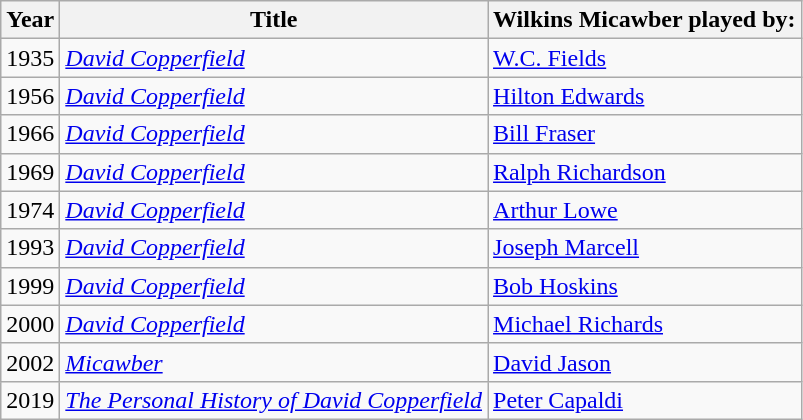<table class="wikitable">
<tr>
<th>Year</th>
<th>Title</th>
<th>Wilkins Micawber played by:</th>
</tr>
<tr>
<td>1935</td>
<td><em><a href='#'>David Copperfield</a></em></td>
<td><a href='#'>W.C. Fields</a></td>
</tr>
<tr>
<td>1956</td>
<td><em><a href='#'>David Copperfield</a></em></td>
<td><a href='#'>Hilton Edwards</a></td>
</tr>
<tr>
<td>1966</td>
<td><em><a href='#'>David Copperfield</a></em></td>
<td><a href='#'>Bill Fraser</a></td>
</tr>
<tr>
<td>1969</td>
<td><em><a href='#'>David Copperfield</a></em></td>
<td><a href='#'>Ralph Richardson</a></td>
</tr>
<tr>
<td>1974</td>
<td><em><a href='#'>David Copperfield</a></em></td>
<td><a href='#'>Arthur Lowe</a></td>
</tr>
<tr>
<td>1993</td>
<td><em><a href='#'>David Copperfield</a></em></td>
<td><a href='#'>Joseph Marcell</a></td>
</tr>
<tr>
<td>1999</td>
<td><em><a href='#'>David Copperfield</a></em></td>
<td><a href='#'>Bob Hoskins</a></td>
</tr>
<tr>
<td>2000</td>
<td><em><a href='#'>David Copperfield</a></em></td>
<td><a href='#'>Michael Richards</a></td>
</tr>
<tr>
<td>2002</td>
<td><em><a href='#'>Micawber</a></em></td>
<td><a href='#'>David Jason</a></td>
</tr>
<tr>
<td>2019</td>
<td><em><a href='#'>The Personal History of David Copperfield</a></em></td>
<td><a href='#'>Peter Capaldi</a></td>
</tr>
</table>
